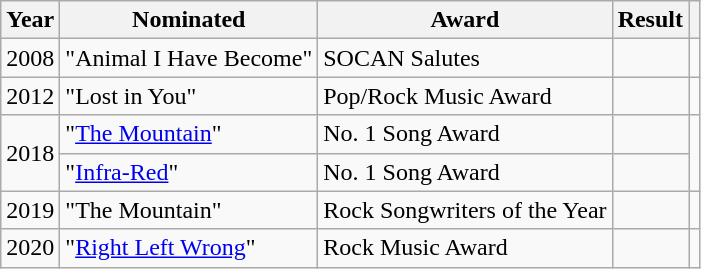<table class="wikitable">
<tr>
<th>Year</th>
<th>Nominated</th>
<th>Award</th>
<th>Result</th>
<th></th>
</tr>
<tr>
<td>2008</td>
<td>"Animal I Have Become"</td>
<td>SOCAN Salutes</td>
<td></td>
<td style="text-align:center;"></td>
</tr>
<tr>
<td>2012</td>
<td>"Lost in You"</td>
<td>Pop/Rock Music Award</td>
<td></td>
<td style="text-align:center;"></td>
</tr>
<tr>
<td rowspan="2">2018</td>
<td>"<a href='#'>The Mountain</a>"</td>
<td>No. 1 Song Award</td>
<td></td>
<td style="text-align:center;" rowspan="2"></td>
</tr>
<tr>
<td>"<a href='#'>Infra-Red</a>"</td>
<td>No. 1 Song Award</td>
<td></td>
</tr>
<tr>
<td>2019</td>
<td>"The Mountain"</td>
<td>Rock Songwriters of the Year</td>
<td></td>
<td style="text-align:center;"></td>
</tr>
<tr>
<td>2020</td>
<td>"<a href='#'>Right Left Wrong</a>"</td>
<td>Rock Music Award</td>
<td></td>
<td style="text-align:center;"></td>
</tr>
</table>
